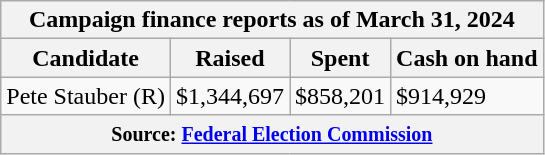<table class="wikitable sortable">
<tr>
<th colspan=4>Campaign finance reports as of March 31, 2024</th>
</tr>
<tr style="text-align:center;">
<th>Candidate</th>
<th>Raised</th>
<th>Spent</th>
<th>Cash on hand</th>
</tr>
<tr>
<td>Pete Stauber (R)</td>
<td>$1,344,697</td>
<td>$858,201</td>
<td>$914,929</td>
</tr>
<tr>
<th colspan="4"><small>Source: <a href='#'>Federal Election Commission</a></small></th>
</tr>
</table>
